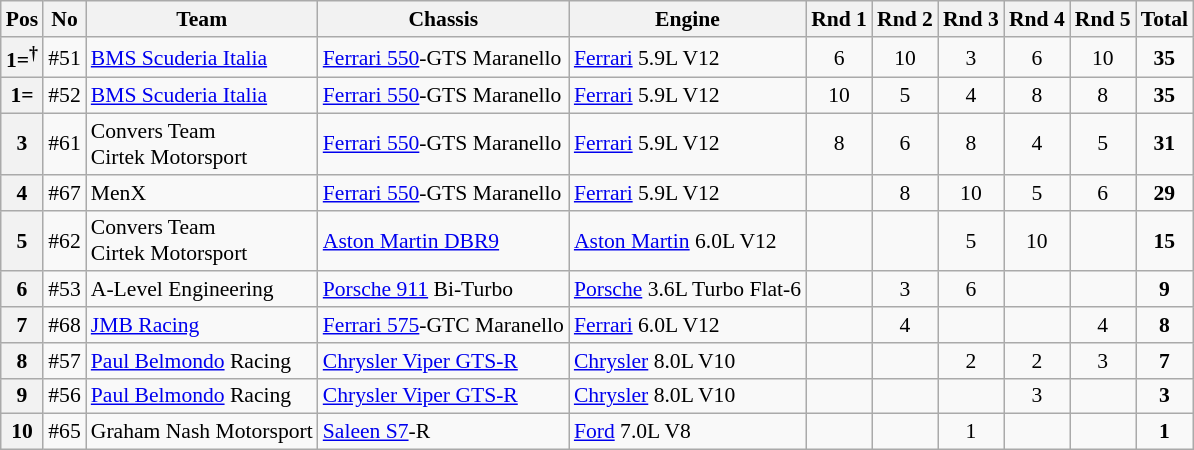<table class="wikitable" style="font-size: 90%;">
<tr>
<th>Pos</th>
<th>No</th>
<th>Team</th>
<th>Chassis</th>
<th>Engine</th>
<th>Rnd 1</th>
<th>Rnd 2</th>
<th>Rnd 3</th>
<th>Rnd 4</th>
<th>Rnd 5</th>
<th>Total</th>
</tr>
<tr>
<th>1=<sup>†</sup></th>
<td>#51</td>
<td> <a href='#'>BMS Scuderia Italia</a></td>
<td><a href='#'>Ferrari 550</a>-GTS Maranello</td>
<td><a href='#'>Ferrari</a> 5.9L V12</td>
<td align="center">6</td>
<td align="center">10</td>
<td align="center">3</td>
<td align="center">6</td>
<td align="center">10</td>
<td align="center"><strong>35</strong></td>
</tr>
<tr>
<th>1=</th>
<td>#52</td>
<td> <a href='#'>BMS Scuderia Italia</a></td>
<td><a href='#'>Ferrari 550</a>-GTS Maranello</td>
<td><a href='#'>Ferrari</a> 5.9L V12</td>
<td align="center">10</td>
<td align="center">5</td>
<td align="center">4</td>
<td align="center">8</td>
<td align="center">8</td>
<td align="center"><strong>35</strong></td>
</tr>
<tr>
<th>3</th>
<td>#61</td>
<td> Convers Team<br> Cirtek Motorsport</td>
<td><a href='#'>Ferrari 550</a>-GTS Maranello</td>
<td><a href='#'>Ferrari</a> 5.9L V12</td>
<td align="center">8</td>
<td align="center">6</td>
<td align="center">8</td>
<td align="center">4</td>
<td align="center">5</td>
<td align="center"><strong>31</strong></td>
</tr>
<tr>
<th>4</th>
<td>#67</td>
<td> MenX</td>
<td><a href='#'>Ferrari 550</a>-GTS Maranello</td>
<td><a href='#'>Ferrari</a> 5.9L V12</td>
<td></td>
<td align="center">8</td>
<td align="center">10</td>
<td align="center">5</td>
<td align="center">6</td>
<td align="center"><strong>29</strong></td>
</tr>
<tr>
<th>5</th>
<td>#62</td>
<td> Convers Team<br> Cirtek Motorsport</td>
<td><a href='#'>Aston Martin DBR9</a></td>
<td><a href='#'>Aston Martin</a> 6.0L V12</td>
<td></td>
<td></td>
<td align="center">5</td>
<td align="center">10</td>
<td></td>
<td align="center"><strong>15</strong></td>
</tr>
<tr>
<th>6</th>
<td>#53</td>
<td> A-Level Engineering</td>
<td><a href='#'>Porsche 911</a> Bi-Turbo</td>
<td><a href='#'>Porsche</a> 3.6L Turbo Flat-6</td>
<td></td>
<td align="center">3</td>
<td align="center">6</td>
<td></td>
<td></td>
<td align="center"><strong>9</strong></td>
</tr>
<tr>
<th>7</th>
<td>#68</td>
<td> <a href='#'>JMB Racing</a></td>
<td><a href='#'>Ferrari 575</a>-GTC Maranello</td>
<td><a href='#'>Ferrari</a> 6.0L V12</td>
<td></td>
<td align="center">4</td>
<td></td>
<td></td>
<td align="center">4</td>
<td align="center"><strong>8</strong></td>
</tr>
<tr>
<th>8</th>
<td>#57</td>
<td> <a href='#'>Paul Belmondo</a> Racing</td>
<td><a href='#'>Chrysler Viper GTS-R</a></td>
<td><a href='#'>Chrysler</a> 8.0L V10</td>
<td></td>
<td></td>
<td align="center">2</td>
<td align="center">2</td>
<td align="center">3</td>
<td align="center"><strong>7</strong></td>
</tr>
<tr>
<th>9</th>
<td>#56</td>
<td> <a href='#'>Paul Belmondo</a> Racing</td>
<td><a href='#'>Chrysler Viper GTS-R</a></td>
<td><a href='#'>Chrysler</a> 8.0L V10</td>
<td></td>
<td></td>
<td></td>
<td align="center">3</td>
<td></td>
<td align="center"><strong>3</strong></td>
</tr>
<tr>
<th>10</th>
<td>#65</td>
<td> Graham Nash Motorsport</td>
<td><a href='#'>Saleen S7</a>-R</td>
<td><a href='#'>Ford</a> 7.0L V8</td>
<td></td>
<td></td>
<td align="center">1</td>
<td></td>
<td></td>
<td align="center"><strong>1</strong></td>
</tr>
</table>
